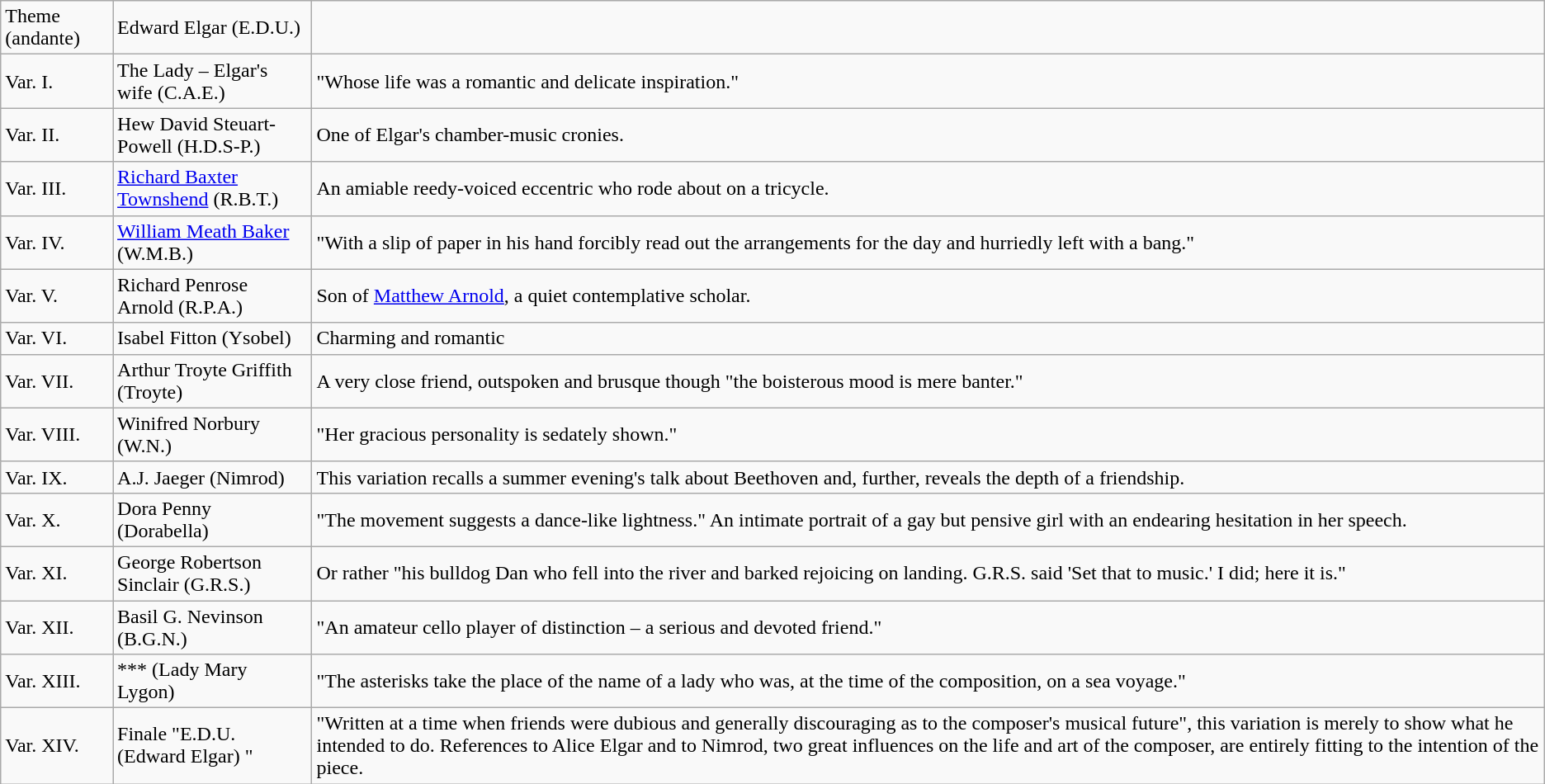<table class="wikitable">
<tr>
<td>Theme (andante)</td>
<td>Edward Elgar (E.D.U.)</td>
<td></td>
</tr>
<tr>
<td>Var. I.</td>
<td>The Lady – Elgar's wife (C.A.E.)</td>
<td>"Whose life was a romantic and delicate inspiration."</td>
</tr>
<tr>
<td>Var. II.</td>
<td>Hew David Steuart-Powell (H.D.S-P.)</td>
<td>One of Elgar's chamber-music cronies.</td>
</tr>
<tr>
<td>Var. III.</td>
<td><a href='#'>Richard Baxter Townshend</a> (R.B.T.)</td>
<td>An amiable reedy-voiced eccentric who rode about on a tricycle.</td>
</tr>
<tr>
<td>Var. IV.</td>
<td><a href='#'>William Meath Baker</a> (W.M.B.)</td>
<td>"With a slip of paper in his hand forcibly read out the arrangements for the day and hurriedly left with a bang."</td>
</tr>
<tr>
<td>Var. V.</td>
<td>Richard Penrose Arnold (R.P.A.)</td>
<td>Son of <a href='#'>Matthew Arnold</a>, a quiet contemplative scholar.</td>
</tr>
<tr>
<td>Var. VI.</td>
<td>Isabel Fitton (Ysobel)</td>
<td>Charming and romantic</td>
</tr>
<tr>
<td>Var. VII.</td>
<td>Arthur Troyte Griffith (Troyte)</td>
<td>A very close friend, outspoken and brusque though "the boisterous mood is mere banter."</td>
</tr>
<tr>
<td>Var. VIII.</td>
<td>Winifred Norbury (W.N.)</td>
<td>"Her gracious personality is sedately shown."</td>
</tr>
<tr>
<td>Var. IX.</td>
<td>A.J. Jaeger (Nimrod)</td>
<td>This variation recalls a summer evening's talk about Beethoven and, further, reveals the depth of a friendship.</td>
</tr>
<tr>
<td>Var. X.</td>
<td>Dora Penny (Dorabella)</td>
<td>"The movement suggests a dance-like lightness." An intimate portrait of a gay but pensive girl with an endearing hesitation in her speech.</td>
</tr>
<tr>
<td>Var. XI.</td>
<td>George Robertson Sinclair (G.R.S.)</td>
<td>Or rather "his bulldog Dan who fell into the river and barked rejoicing on landing. G.R.S. said 'Set that to music.' I did; here it is."</td>
</tr>
<tr>
<td>Var. XII.</td>
<td>Basil G. Nevinson (B.G.N.)</td>
<td>"An amateur cello player of distinction – a serious and devoted friend."</td>
</tr>
<tr>
<td>Var. XIII.</td>
<td>*** (Lady Mary Lygon)</td>
<td>"The asterisks take the place of the name of a lady who was, at the time of the composition, on a sea voyage."</td>
</tr>
<tr>
<td>Var. XIV.</td>
<td>Finale "E.D.U. (Edward Elgar) "</td>
<td>"Written at a time when friends were dubious and generally discouraging as to the composer's musical future", this variation is merely to show what he intended to do. References to Alice Elgar and to Nimrod, two great influences on the life and art of the composer, are entirely fitting to the intention of the piece.</td>
</tr>
</table>
